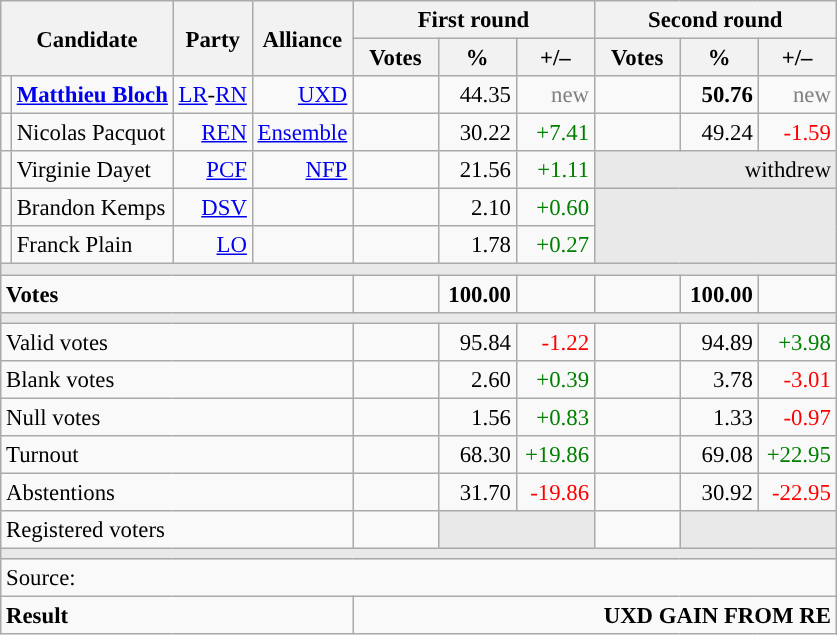<table class="wikitable" style="text-align:right;font-size:95%;">
<tr>
<th rowspan="2" colspan="2">Candidate</th>
<th colspan="1" rowspan="2">Party</th>
<th colspan="1" rowspan="2">Alliance</th>
<th colspan="3">First round</th>
<th colspan="3">Second round</th>
</tr>
<tr>
<th style="width:50px;">Votes</th>
<th style="width:45px;">%</th>
<th style="width:45px;">+/–</th>
<th style="width:50px;">Votes</th>
<th style="width:45px;">%</th>
<th style="width:45px;">+/–</th>
</tr>
<tr>
<td style="color:inherit;background:"></td>
<td style="text-align:left;"><strong><a href='#'>Matthieu Bloch</a></strong></td>
<td><a href='#'>LR</a>-<a href='#'>RN</a></td>
<td><a href='#'>UXD</a></td>
<td></td>
<td>44.35</td>
<td style="color:grey;">new</td>
<td><strong></strong></td>
<td><strong>50.76</strong></td>
<td style="color:grey;">new</td>
</tr>
<tr>
<td style="color:inherit;background:"></td>
<td style="text-align:left;">Nicolas Pacquot</td>
<td><a href='#'>REN</a></td>
<td><a href='#'>Ensemble</a></td>
<td></td>
<td>30.22</td>
<td style="color:green;">+7.41</td>
<td></td>
<td>49.24</td>
<td style="color:red;">-1.59</td>
</tr>
<tr>
<td style="color:inherit;background:"></td>
<td style="text-align:left;">Virginie Dayet</td>
<td><a href='#'>PCF</a></td>
<td><a href='#'>NFP</a></td>
<td></td>
<td>21.56</td>
<td style="color:green;">+1.11</td>
<td colspan="3" style="background:#E9E9E9;">withdrew</td>
</tr>
<tr>
<td style="color:inherit;background:"></td>
<td style="text-align:left;">Brandon Kemps</td>
<td><a href='#'>DSV</a></td>
<td></td>
<td></td>
<td>2.10</td>
<td style="color:green;">+0.60</td>
<td colspan="3" rowspan="2" style="background:#E9E9E9;"></td>
</tr>
<tr>
<td style="color:inherit;background:"></td>
<td style="text-align:left;">Franck Plain</td>
<td><a href='#'>LO</a></td>
<td></td>
<td></td>
<td>1.78</td>
<td style="color:green;">+0.27</td>
</tr>
<tr>
<td colspan="10" style="background:#E9E9E9;"></td>
</tr>
<tr style="font-weight:bold;">
<td colspan="4" style="text-align:left;">Votes</td>
<td></td>
<td>100.00</td>
<td></td>
<td></td>
<td>100.00</td>
<td></td>
</tr>
<tr>
<td colspan="10" style="background:#E9E9E9;"></td>
</tr>
<tr>
<td colspan="4" style="text-align:left;">Valid votes</td>
<td></td>
<td>95.84</td>
<td style="color:red;">-1.22</td>
<td></td>
<td>94.89</td>
<td style="color:green;">+3.98</td>
</tr>
<tr>
<td colspan="4" style="text-align:left;">Blank votes</td>
<td></td>
<td>2.60</td>
<td style="color:green;">+0.39</td>
<td></td>
<td>3.78</td>
<td style="color:red;">-3.01</td>
</tr>
<tr>
<td colspan="4" style="text-align:left;">Null votes</td>
<td></td>
<td>1.56</td>
<td style="color:green;">+0.83</td>
<td></td>
<td>1.33</td>
<td style="color:red;">-0.97</td>
</tr>
<tr>
<td colspan="4" style="text-align:left;">Turnout</td>
<td></td>
<td>68.30</td>
<td style="color:green;">+19.86</td>
<td></td>
<td>69.08</td>
<td style="color:green;">+22.95</td>
</tr>
<tr>
<td colspan="4" style="text-align:left;">Abstentions</td>
<td></td>
<td>31.70</td>
<td style="color:red;">-19.86</td>
<td></td>
<td>30.92</td>
<td style="color:red;">-22.95</td>
</tr>
<tr>
<td colspan="4" style="text-align:left;">Registered voters</td>
<td></td>
<td colspan="2" style="background:#E9E9E9;"></td>
<td></td>
<td colspan="2" style="background:#E9E9E9;"></td>
</tr>
<tr>
<td colspan="10" style="background:#E9E9E9;"></td>
</tr>
<tr>
<td colspan="10" style="text-align:left;">Source: </td>
</tr>
<tr style="font-weight:bold">
<td colspan="4" style="text-align:left;">Result</td>
<td colspan="6" style="background-color:">UXD GAIN FROM RE</td>
</tr>
</table>
